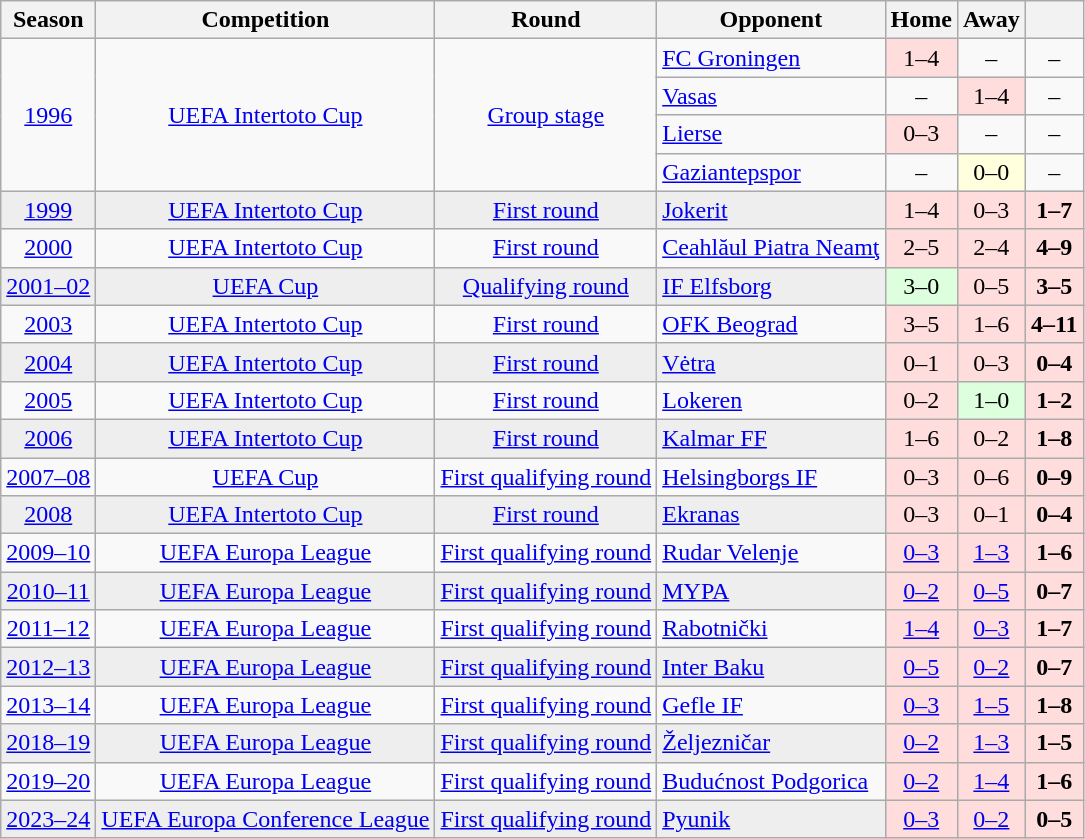<table class="wikitable collapsible collapsed">
<tr>
<th>Season</th>
<th>Competition</th>
<th>Round</th>
<th>Opponent</th>
<th>Home</th>
<th>Away</th>
<th></th>
</tr>
<tr align=center>
<td rowspan=4><a href='#'>1996</a></td>
<td rowspan=4><a href='#'>UEFA Intertoto Cup</a></td>
<td rowspan=4><a href='#'>Group stage</a></td>
<td align=left> <a href='#'>FC Groningen</a></td>
<td bgcolor=#ffdddd>1–4</td>
<td>–</td>
<td>–</td>
</tr>
<tr align=center>
<td align=left> <a href='#'>Vasas</a></td>
<td>–</td>
<td bgcolor=#ffdddd>1–4</td>
<td>–</td>
</tr>
<tr align=center>
<td align=left> <a href='#'>Lierse</a></td>
<td bgcolor=#ffdddd>0–3</td>
<td>–</td>
<td>–</td>
</tr>
<tr align=center>
<td align=left> <a href='#'>Gaziantepspor</a></td>
<td>–</td>
<td bgcolor=#ffffdd>0–0</td>
<td>–</td>
</tr>
<tr bgcolor=#EEEEEE align=center>
<td><a href='#'>1999</a></td>
<td><a href='#'>UEFA Intertoto Cup</a></td>
<td><a href='#'>First round</a></td>
<td align=left> <a href='#'>Jokerit</a></td>
<td bgcolor=#ffdddd>1–4</td>
<td bgcolor=#ffdddd>0–3</td>
<td bgcolor=#ffdddd><strong>1–7</strong></td>
</tr>
<tr align=center>
<td><a href='#'>2000</a></td>
<td><a href='#'>UEFA Intertoto Cup</a></td>
<td><a href='#'>First round</a></td>
<td align=left> <a href='#'>Ceahlăul Piatra Neamţ</a></td>
<td bgcolor=#ffdddd>2–5</td>
<td bgcolor=#ffdddd>2–4</td>
<td bgcolor=#ffdddd><strong>4–9</strong></td>
</tr>
<tr bgcolor=#EEEEEE align=center>
<td><a href='#'>2001–02</a></td>
<td><a href='#'>UEFA Cup</a></td>
<td><a href='#'>Qualifying round</a></td>
<td align=left> <a href='#'>IF Elfsborg</a></td>
<td bgcolor=#ddffdd>3–0</td>
<td bgcolor=#ffdddd>0–5</td>
<td bgcolor=#ffdddd><strong>3–5</strong></td>
</tr>
<tr align=center>
<td><a href='#'>2003</a></td>
<td><a href='#'>UEFA Intertoto Cup</a></td>
<td><a href='#'>First round</a></td>
<td align=left> <a href='#'>OFK Beograd</a></td>
<td bgcolor=#ffdddd>3–5</td>
<td bgcolor=#ffdddd>1–6</td>
<td bgcolor=#ffdddd><strong>4–11</strong></td>
</tr>
<tr bgcolor=#EEEEEE align=center>
<td><a href='#'>2004</a></td>
<td><a href='#'>UEFA Intertoto Cup</a></td>
<td><a href='#'>First round</a></td>
<td align=left> <a href='#'>Vėtra</a></td>
<td bgcolor=#ffdddd>0–1</td>
<td bgcolor=#ffdddd>0–3</td>
<td bgcolor=#ffdddd><strong>0–4</strong></td>
</tr>
<tr align=center>
<td><a href='#'>2005</a></td>
<td><a href='#'>UEFA Intertoto Cup</a></td>
<td><a href='#'>First round</a></td>
<td align=left> <a href='#'>Lokeren</a></td>
<td bgcolor=#ffdddd>0–2</td>
<td bgcolor=#ddffdd>1–0</td>
<td bgcolor=#ffdddd><strong>1–2</strong></td>
</tr>
<tr bgcolor=#EEEEEE align=center>
<td><a href='#'>2006</a></td>
<td><a href='#'>UEFA Intertoto Cup</a></td>
<td><a href='#'>First round</a></td>
<td align=left> <a href='#'>Kalmar FF</a></td>
<td bgcolor=#ffdddd>1–6</td>
<td bgcolor=#ffdddd>0–2</td>
<td bgcolor=#ffdddd><strong>1–8</strong></td>
</tr>
<tr align=center>
<td><a href='#'>2007–08</a></td>
<td><a href='#'>UEFA Cup</a></td>
<td><a href='#'>First qualifying round</a></td>
<td align=left> <a href='#'>Helsingborgs IF</a></td>
<td bgcolor=#ffdddd>0–3</td>
<td bgcolor=#ffdddd>0–6</td>
<td bgcolor=#ffdddd><strong>0–9</strong></td>
</tr>
<tr bgcolor=#EEEEEE align=center>
<td><a href='#'>2008</a></td>
<td><a href='#'>UEFA Intertoto Cup</a></td>
<td><a href='#'>First round</a></td>
<td align=left> <a href='#'>Ekranas</a></td>
<td bgcolor=#ffdddd>0–3</td>
<td bgcolor=#ffdddd>0–1</td>
<td bgcolor=#ffdddd><strong>0–4</strong></td>
</tr>
<tr align=center>
<td><a href='#'>2009–10</a></td>
<td><a href='#'>UEFA Europa League</a></td>
<td><a href='#'>First qualifying round</a></td>
<td align=left> <a href='#'>Rudar Velenje</a></td>
<td bgcolor=#ffdddd><a href='#'>0–3</a></td>
<td bgcolor=#ffdddd><a href='#'>1–3</a></td>
<td bgcolor=#ffdddd><strong>1–6</strong></td>
</tr>
<tr bgcolor=#EEEEEE align=center>
<td><a href='#'>2010–11</a></td>
<td><a href='#'>UEFA Europa League</a></td>
<td><a href='#'>First qualifying round</a></td>
<td align=left> <a href='#'>MYPA</a></td>
<td bgcolor=#ffdddd><a href='#'>0–2</a></td>
<td bgcolor=#ffdddd><a href='#'>0–5</a></td>
<td bgcolor=#ffdddd><strong>0–7</strong></td>
</tr>
<tr align=center>
<td><a href='#'>2011–12</a></td>
<td><a href='#'>UEFA Europa League</a></td>
<td><a href='#'>First qualifying round</a></td>
<td align=left> <a href='#'>Rabotnički</a></td>
<td bgcolor=#ffdddd><a href='#'>1–4</a></td>
<td bgcolor=#ffdddd><a href='#'>0–3</a></td>
<td bgcolor=#ffdddd><strong>1–7</strong></td>
</tr>
<tr bgcolor=#EEEEEE align=center>
<td><a href='#'>2012–13</a></td>
<td><a href='#'>UEFA Europa League</a></td>
<td><a href='#'>First qualifying round</a></td>
<td align=left> <a href='#'>Inter Baku</a></td>
<td bgcolor=#ffdddd><a href='#'>0–5</a></td>
<td bgcolor=#ffdddd><a href='#'>0–2</a></td>
<td bgcolor=#ffdddd><strong>0–7</strong></td>
</tr>
<tr align=center>
<td><a href='#'>2013–14</a></td>
<td><a href='#'>UEFA Europa League</a></td>
<td><a href='#'>First qualifying round</a></td>
<td align=left> <a href='#'>Gefle IF</a></td>
<td bgcolor=#ffdddd><a href='#'>0–3</a></td>
<td bgcolor=#ffdddd><a href='#'>1–5</a></td>
<td bgcolor=#ffdddd><strong>1–8</strong></td>
</tr>
<tr bgcolor=#EEEEEE align=center>
<td><a href='#'>2018–19</a></td>
<td><a href='#'>UEFA Europa League</a></td>
<td><a href='#'>First qualifying round</a></td>
<td align=left> <a href='#'>Željezničar</a></td>
<td bgcolor=#ffdddd><a href='#'>0–2</a></td>
<td bgcolor=#ffdddd><a href='#'>1–3</a></td>
<td bgcolor=#ffdddd><strong>1–5</strong></td>
</tr>
<tr align=center>
<td><a href='#'>2019–20</a></td>
<td><a href='#'>UEFA Europa League</a></td>
<td><a href='#'>First qualifying round</a></td>
<td align=left> <a href='#'>Budućnost Podgorica</a></td>
<td bgcolor=#ffdddd><a href='#'>0–2</a></td>
<td bgcolor=#ffdddd><a href='#'>1–4</a></td>
<td bgcolor=#ffdddd><strong>1–6</strong></td>
</tr>
<tr bgcolor=#EEEEEE align=center>
<td><a href='#'>2023–24</a></td>
<td><a href='#'>UEFA Europa Conference League</a></td>
<td><a href='#'>First qualifying round</a></td>
<td align=left> <a href='#'>Pyunik</a></td>
<td bgcolor=#ffdddd><a href='#'>0–3</a></td>
<td bgcolor=#ffdddd><a href='#'>0–2</a></td>
<td bgcolor=#ffdddd><strong>0–5</strong></td>
</tr>
</table>
